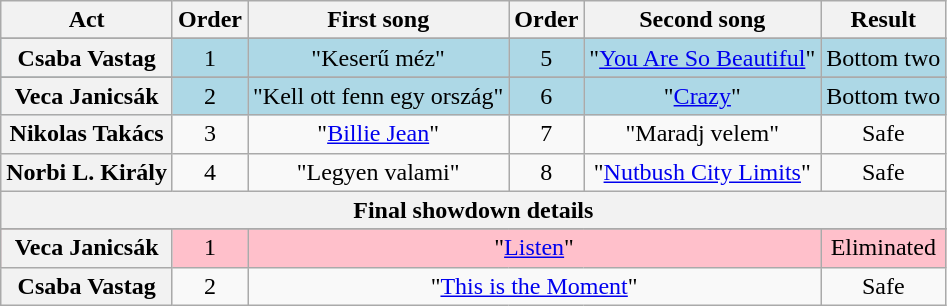<table class="wikitable" style="text-align:center;">
<tr>
<th scope="col">Act</th>
<th scope="col">Order</th>
<th scope="col">First song</th>
<th scope="col">Order</th>
<th scope="col">Second song</th>
<th scope="col">Result</th>
</tr>
<tr>
</tr>
<tr bgcolor="lightblue">
<th scope="row">Csaba Vastag</th>
<td>1</td>
<td>"Keserű méz"</td>
<td>5</td>
<td>"<a href='#'>You Are So Beautiful</a>"</td>
<td>Bottom two</td>
</tr>
<tr>
</tr>
<tr bgcolor="lightblue">
<th scope="row">Veca Janicsák</th>
<td>2</td>
<td>"Kell ott fenn egy ország"</td>
<td>6</td>
<td>"<a href='#'>Crazy</a>"</td>
<td>Bottom two</td>
</tr>
<tr>
<th scope="row">Nikolas Takács</th>
<td>3</td>
<td>"<a href='#'>Billie Jean</a>"</td>
<td>7</td>
<td>"Maradj velem"</td>
<td>Safe</td>
</tr>
<tr>
<th scope="row">Norbi L. Király</th>
<td>4</td>
<td>"Legyen valami"</td>
<td>8</td>
<td>"<a href='#'>Nutbush City Limits</a>"</td>
<td>Safe</td>
</tr>
<tr>
<th scope="col" colspan="7">Final showdown details</th>
</tr>
<tr>
</tr>
<tr bgcolor="pink">
<th scope="row">Veca Janicsák</th>
<td>1</td>
<td colspan="3">"<a href='#'>Listen</a>"</td>
<td>Eliminated</td>
</tr>
<tr>
<th scope="row">Csaba Vastag</th>
<td>2</td>
<td colspan="3">"<a href='#'>This is the Moment</a>"</td>
<td>Safe</td>
</tr>
</table>
